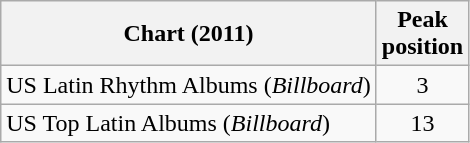<table class="wikitable sortable">
<tr>
<th>Chart (2011)</th>
<th>Peak<br>position</th>
</tr>
<tr>
<td>US Latin Rhythm Albums (<em>Billboard</em>)</td>
<td align="center">3</td>
</tr>
<tr>
<td>US Top Latin Albums (<em>Billboard</em>)</td>
<td align="center">13</td>
</tr>
</table>
